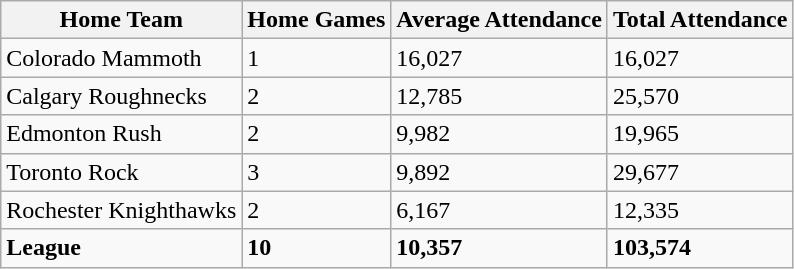<table class="wikitable sortable">
<tr>
<th>Home Team</th>
<th>Home Games</th>
<th>Average Attendance</th>
<th>Total Attendance</th>
</tr>
<tr>
<td>Colorado Mammoth</td>
<td>1</td>
<td>16,027</td>
<td>16,027</td>
</tr>
<tr>
<td>Calgary Roughnecks</td>
<td>2</td>
<td>12,785</td>
<td>25,570</td>
</tr>
<tr>
<td>Edmonton Rush</td>
<td>2</td>
<td>9,982</td>
<td>19,965</td>
</tr>
<tr>
<td>Toronto Rock</td>
<td>3</td>
<td>9,892</td>
<td>29,677</td>
</tr>
<tr>
<td>Rochester Knighthawks</td>
<td>2</td>
<td>6,167</td>
<td>12,335</td>
</tr>
<tr class="sortbottom">
<td><strong>League</strong></td>
<td><strong>10</strong></td>
<td><strong>10,357</strong></td>
<td><strong>103,574</strong></td>
</tr>
</table>
